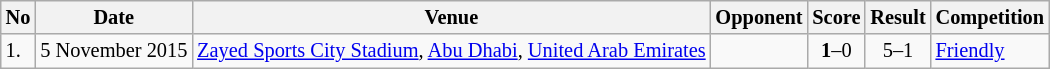<table class="wikitable" style="font-size:85%;">
<tr>
<th>No</th>
<th>Date</th>
<th>Venue</th>
<th>Opponent</th>
<th>Score</th>
<th>Result</th>
<th>Competition</th>
</tr>
<tr>
<td>1.</td>
<td>5 November 2015</td>
<td><a href='#'>Zayed Sports City Stadium</a>, <a href='#'>Abu Dhabi</a>, <a href='#'>United Arab Emirates</a></td>
<td></td>
<td align=center><strong>1</strong>–0</td>
<td align=center>5–1</td>
<td><a href='#'>Friendly</a></td>
</tr>
</table>
